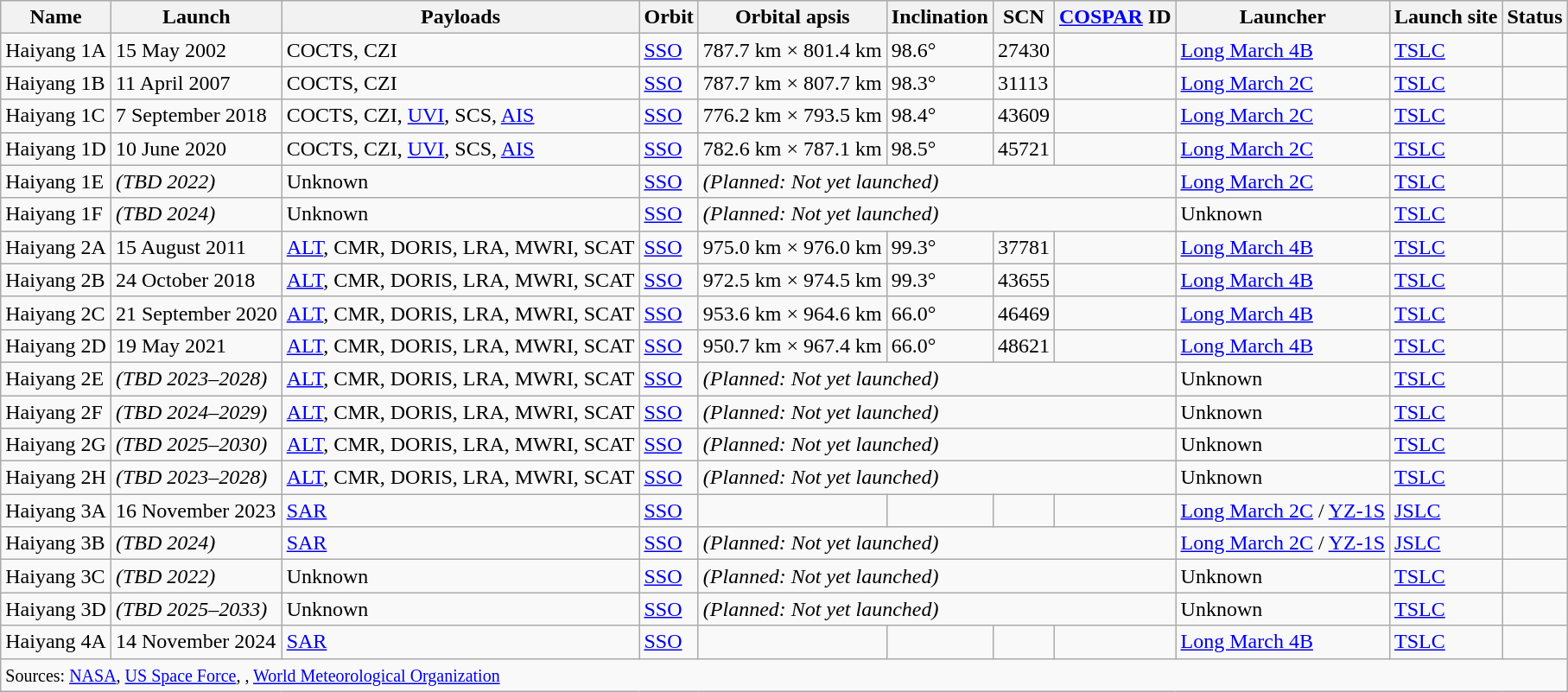<table class="wikitable">
<tr>
<th>Name</th>
<th>Launch</th>
<th>Payloads</th>
<th>Orbit</th>
<th>Orbital apsis</th>
<th>Inclination</th>
<th>SCN</th>
<th><a href='#'>COSPAR</a> ID</th>
<th>Launcher</th>
<th>Launch site</th>
<th>Status</th>
</tr>
<tr>
<td>Haiyang 1A</td>
<td>15 May 2002</td>
<td>COCTS, CZI</td>
<td><a href='#'>SSO</a></td>
<td>787.7 km × 801.4 km</td>
<td>98.6°</td>
<td>27430</td>
<td></td>
<td><a href='#'>Long March 4B</a></td>
<td><a href='#'>TSLC</a></td>
<td></td>
</tr>
<tr>
<td>Haiyang 1B</td>
<td>11 April 2007</td>
<td>COCTS, CZI</td>
<td><a href='#'>SSO</a></td>
<td>787.7 km × 807.7 km</td>
<td>98.3°</td>
<td>31113</td>
<td></td>
<td><a href='#'>Long March 2C</a></td>
<td><a href='#'>TSLC</a></td>
<td></td>
</tr>
<tr>
<td>Haiyang 1C</td>
<td>7 September 2018</td>
<td>COCTS, CZI, <a href='#'>UVI</a>, SCS, <a href='#'>AIS</a></td>
<td><a href='#'>SSO</a></td>
<td>776.2 km × 793.5 km</td>
<td>98.4°</td>
<td>43609</td>
<td></td>
<td><a href='#'>Long March 2C</a></td>
<td><a href='#'>TSLC</a></td>
<td></td>
</tr>
<tr>
<td>Haiyang 1D</td>
<td>10 June 2020</td>
<td>COCTS, CZI, <a href='#'>UVI</a>, SCS, <a href='#'>AIS</a></td>
<td><a href='#'>SSO</a></td>
<td>782.6 km × 787.1 km</td>
<td>98.5°</td>
<td>45721</td>
<td></td>
<td><a href='#'>Long March 2C</a></td>
<td><a href='#'>TSLC</a></td>
<td></td>
</tr>
<tr>
<td>Haiyang 1E</td>
<td><em>(TBD 2022)</em></td>
<td>Unknown</td>
<td><a href='#'>SSO</a></td>
<td colspan="4"><em>(Planned: Not yet launched)</em></td>
<td><a href='#'>Long March 2C</a></td>
<td><a href='#'>TSLC</a></td>
<td></td>
</tr>
<tr>
<td>Haiyang 1F</td>
<td><em>(TBD 2024)</em></td>
<td>Unknown</td>
<td><a href='#'>SSO</a></td>
<td colspan="4"><em>(Planned: Not yet launched)</em></td>
<td>Unknown</td>
<td><a href='#'>TSLC</a></td>
<td></td>
</tr>
<tr>
<td>Haiyang 2A</td>
<td>15 August 2011</td>
<td><a href='#'>ALT</a>, CMR, DORIS, LRA, MWRI, SCAT</td>
<td><a href='#'>SSO</a></td>
<td>975.0 km × 976.0 km</td>
<td>99.3°</td>
<td>37781</td>
<td></td>
<td><a href='#'>Long March 4B</a></td>
<td><a href='#'>TSLC</a></td>
<td></td>
</tr>
<tr>
<td>Haiyang 2B</td>
<td>24 October 2018</td>
<td><a href='#'>ALT</a>, CMR, DORIS, LRA, MWRI, SCAT</td>
<td><a href='#'>SSO</a></td>
<td>972.5 km × 974.5 km</td>
<td>99.3°</td>
<td>43655</td>
<td></td>
<td><a href='#'>Long March 4B</a></td>
<td><a href='#'>TSLC</a></td>
<td></td>
</tr>
<tr>
<td>Haiyang 2C</td>
<td>21 September 2020</td>
<td><a href='#'>ALT</a>, CMR, DORIS, LRA, MWRI, SCAT</td>
<td><a href='#'>SSO</a></td>
<td>953.6 km × 964.6 km</td>
<td>66.0°</td>
<td>46469</td>
<td></td>
<td><a href='#'>Long March 4B</a></td>
<td><a href='#'>TSLC</a></td>
<td></td>
</tr>
<tr>
<td>Haiyang 2D</td>
<td>19 May 2021</td>
<td><a href='#'>ALT</a>, CMR, DORIS, LRA, MWRI, SCAT</td>
<td><a href='#'>SSO</a></td>
<td>950.7 km × 967.4 km</td>
<td>66.0°</td>
<td>48621</td>
<td></td>
<td><a href='#'>Long March 4B</a></td>
<td><a href='#'>TSLC</a></td>
<td></td>
</tr>
<tr>
<td>Haiyang 2E</td>
<td><em>(TBD 2023–2028)</em></td>
<td><a href='#'>ALT</a>, CMR, DORIS, LRA, MWRI, SCAT</td>
<td><a href='#'>SSO</a></td>
<td colspan="4"><em>(Planned: Not yet launched)</em></td>
<td>Unknown</td>
<td><a href='#'>TSLC</a></td>
<td></td>
</tr>
<tr>
<td>Haiyang 2F</td>
<td><em>(TBD 2024–2029)</em></td>
<td><a href='#'>ALT</a>, CMR, DORIS, LRA, MWRI, SCAT</td>
<td><a href='#'>SSO</a></td>
<td colspan="4"><em>(Planned: Not yet launched)</em></td>
<td>Unknown</td>
<td><a href='#'>TSLC</a></td>
<td></td>
</tr>
<tr>
<td>Haiyang 2G</td>
<td><em>(TBD 2025–2030)</em></td>
<td><a href='#'>ALT</a>, CMR, DORIS, LRA, MWRI, SCAT</td>
<td><a href='#'>SSO</a></td>
<td colspan="4"><em>(Planned: Not yet launched)</em></td>
<td>Unknown</td>
<td><a href='#'>TSLC</a></td>
<td></td>
</tr>
<tr>
<td>Haiyang 2H</td>
<td><em>(TBD 2023–2028)</em></td>
<td><a href='#'>ALT</a>, CMR, DORIS, LRA, MWRI, SCAT</td>
<td><a href='#'>SSO</a></td>
<td colspan="4"><em>(Planned: Not yet launched)</em></td>
<td>Unknown</td>
<td><a href='#'>TSLC</a></td>
<td></td>
</tr>
<tr>
<td>Haiyang 3A</td>
<td>16 November 2023</td>
<td><a href='#'>SAR</a></td>
<td><a href='#'>SSO</a></td>
<td></td>
<td></td>
<td></td>
<td></td>
<td><a href='#'>Long March 2C</a> / <a href='#'>YZ-1S</a></td>
<td><a href='#'>JSLC</a></td>
<td></td>
</tr>
<tr>
<td>Haiyang 3B</td>
<td><em>(TBD 2024)</em></td>
<td><a href='#'>SAR</a></td>
<td><a href='#'>SSO</a></td>
<td colspan="4"><em>(Planned: Not yet launched)</em></td>
<td><a href='#'>Long March 2C</a> / <a href='#'>YZ-1S</a></td>
<td><a href='#'>JSLC</a></td>
<td></td>
</tr>
<tr>
<td>Haiyang 3C</td>
<td><em>(TBD 2022)</em></td>
<td>Unknown</td>
<td><a href='#'>SSO</a></td>
<td colspan="4"><em>(Planned: Not yet launched)</em></td>
<td>Unknown</td>
<td><a href='#'>TSLC</a></td>
<td></td>
</tr>
<tr>
<td>Haiyang 3D</td>
<td><em>(TBD 2025–2033)</em></td>
<td>Unknown</td>
<td><a href='#'>SSO</a></td>
<td colspan="4"><em>(Planned: Not yet launched)</em></td>
<td>Unknown</td>
<td><a href='#'>TSLC</a></td>
<td></td>
</tr>
<tr>
<td>Haiyang 4A</td>
<td>14 November 2024</td>
<td><a href='#'>SAR</a></td>
<td><a href='#'>SSO</a></td>
<td></td>
<td></td>
<td></td>
<td></td>
<td><a href='#'>Long March 4B</a></td>
<td><a href='#'>TSLC</a></td>
<td></td>
</tr>
<tr>
<td colspan="11"><small>Sources: <a href='#'>NASA</a>, <a href='#'>US Space Force</a>, , <a href='#'>World Meteorological Organization</a></small></td>
</tr>
</table>
